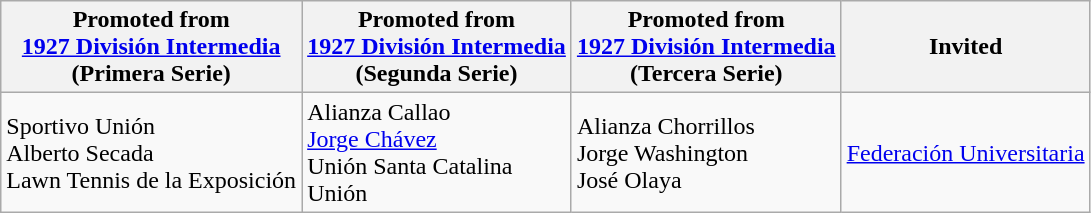<table class="wikitable">
<tr>
<th>Promoted from<br><a href='#'>1927 División Intermedia</a><br>(Primera Serie)</th>
<th>Promoted from<br><a href='#'>1927 División Intermedia</a><br>(Segunda Serie)</th>
<th>Promoted from<br><a href='#'>1927 División Intermedia</a><br>(Tercera Serie)</th>
<th>Invited</th>
</tr>
<tr>
<td> Sportivo Unión <br> Alberto Secada <br> Lawn Tennis de la Exposición </td>
<td> Alianza Callao <br> <a href='#'>Jorge Chávez</a> <br> Unión Santa Catalina <br> Unión  </td>
<td> Alianza Chorrillos <br> Jorge Washington <br> José Olaya </td>
<td> <a href='#'>Federación Universitaria</a></td>
</tr>
</table>
